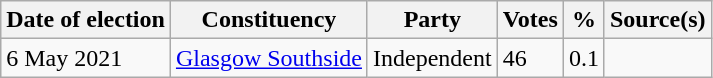<table class="wikitable">
<tr>
<th>Date of election</th>
<th>Constituency</th>
<th>Party</th>
<th>Votes</th>
<th>%</th>
<th>Source(s)</th>
</tr>
<tr>
<td>6 May 2021</td>
<td><a href='#'>Glasgow Southside</a></td>
<td>Independent</td>
<td>46</td>
<td>0.1</td>
<td></td>
</tr>
</table>
